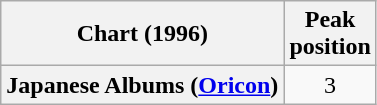<table class="wikitable plainrowheaders" style="text-align:center">
<tr>
<th scope="col">Chart (1996)</th>
<th scope="col">Peak<br> position</th>
</tr>
<tr>
<th scope="row">Japanese Albums (<a href='#'>Oricon</a>)</th>
<td>3</td>
</tr>
</table>
